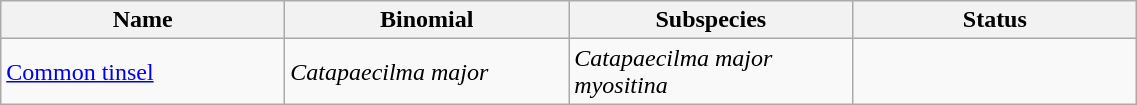<table width=60% class="wikitable">
<tr>
<th width=20%>Name</th>
<th width=20%>Binomial</th>
<th width=20%>Subspecies</th>
<th width=20%>Status</th>
</tr>
<tr>
<td><a href='#'>Common tinsel</a><br>
</td>
<td><em>Catapaecilma major</em></td>
<td><em>Catapaecilma major myositina</em></td>
<td></td>
</tr>
</table>
